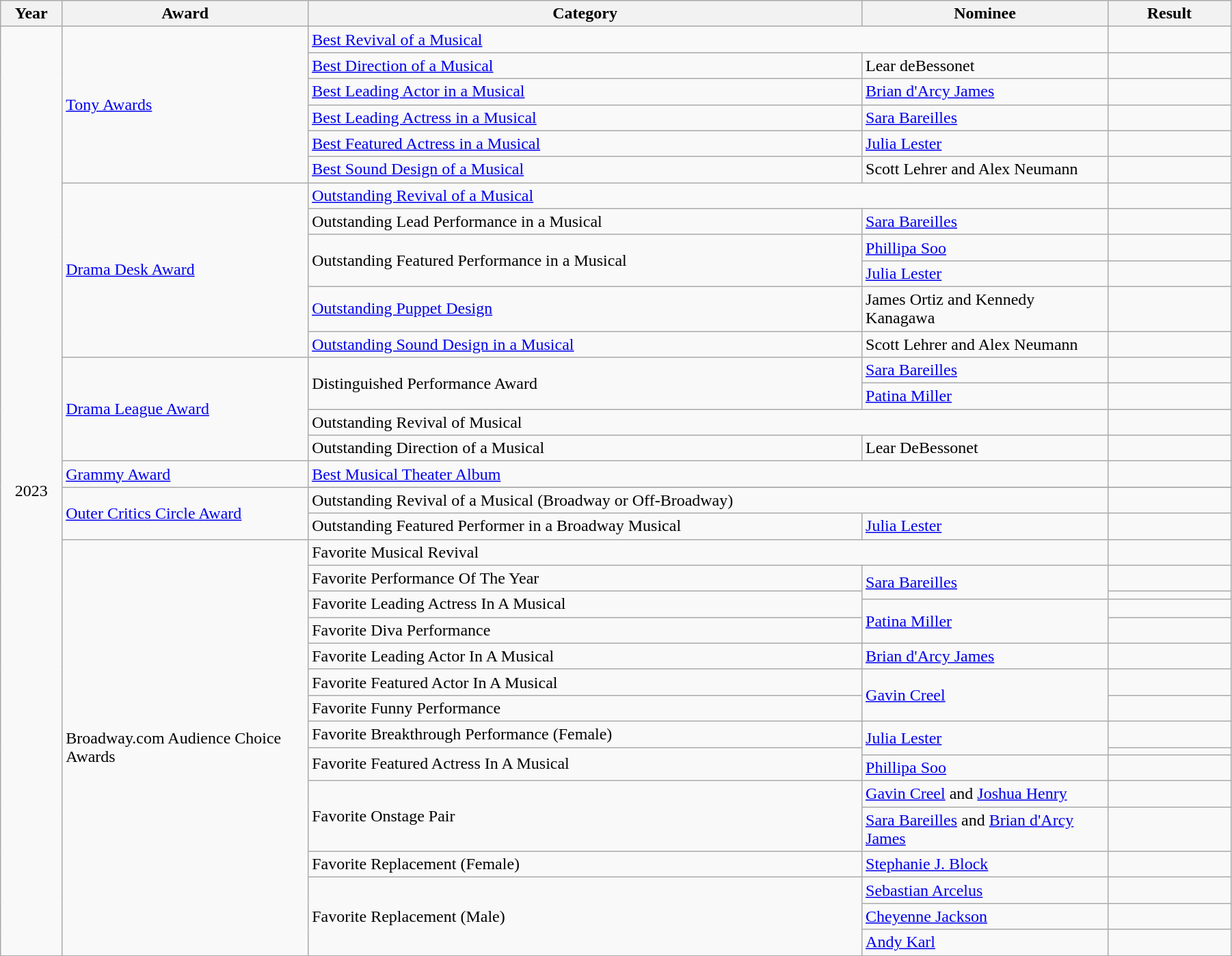<table class="wikitable" width="95%">
<tr>
<th width="5%">Year</th>
<th width="20%">Award</th>
<th width="45%">Category</th>
<th width="20%">Nominee</th>
<th width="10%">Result</th>
</tr>
<tr>
<td rowspan="37" align="center">2023</td>
<td rowspan=6><a href='#'>Tony Awards</a></td>
<td colspan=2><a href='#'>Best Revival of a Musical</a></td>
<td></td>
</tr>
<tr>
<td><a href='#'>Best Direction of a Musical</a></td>
<td>Lear deBessonet</td>
<td></td>
</tr>
<tr>
<td><a href='#'>Best Leading Actor in a Musical</a></td>
<td><a href='#'>Brian d'Arcy James</a></td>
<td></td>
</tr>
<tr>
<td><a href='#'>Best Leading Actress in a Musical</a></td>
<td><a href='#'>Sara Bareilles</a></td>
<td></td>
</tr>
<tr>
<td><a href='#'>Best Featured Actress in a Musical</a></td>
<td><a href='#'>Julia Lester</a></td>
<td></td>
</tr>
<tr>
<td><a href='#'>Best Sound Design of a Musical</a></td>
<td>Scott Lehrer and Alex Neumann</td>
<td></td>
</tr>
<tr>
<td rowspan="6"><a href='#'>Drama Desk Award</a></td>
<td colspan="2"><a href='#'>Outstanding Revival of a Musical</a></td>
<td></td>
</tr>
<tr>
<td>Outstanding Lead Performance in a Musical</td>
<td><a href='#'>Sara Bareilles</a></td>
<td></td>
</tr>
<tr>
<td rowspan="2">Outstanding Featured Performance in a Musical</td>
<td><a href='#'>Phillipa Soo</a></td>
<td></td>
</tr>
<tr>
<td><a href='#'>Julia Lester</a></td>
<td></td>
</tr>
<tr>
<td><a href='#'>Outstanding Puppet Design</a></td>
<td>James Ortiz and Kennedy Kanagawa</td>
<td></td>
</tr>
<tr>
<td><a href='#'>Outstanding Sound Design in a Musical</a></td>
<td>Scott Lehrer and Alex Neumann</td>
<td></td>
</tr>
<tr>
<td rowspan="4"><a href='#'>Drama League Award</a></td>
<td rowspan="2">Distinguished Performance Award</td>
<td><a href='#'>Sara Bareilles</a></td>
<td></td>
</tr>
<tr>
<td><a href='#'>Patina Miller</a></td>
<td></td>
</tr>
<tr>
<td colspan="2">Outstanding Revival of Musical</td>
<td></td>
</tr>
<tr>
<td>Outstanding Direction of a Musical</td>
<td>Lear DeBessonet</td>
<td></td>
</tr>
<tr>
<td><a href='#'>Grammy Award</a></td>
<td colspan="2"><a href='#'>Best Musical Theater Album</a></td>
<td></td>
</tr>
<tr>
<td rowspan="3"><a href='#'>Outer Critics Circle Award</a></td>
</tr>
<tr>
<td colspan="2">Outstanding Revival of a Musical (Broadway or Off-Broadway)</td>
<td></td>
</tr>
<tr>
<td>Outstanding Featured Performer in a Broadway Musical</td>
<td><a href='#'>Julia Lester</a></td>
<td></td>
</tr>
<tr>
<td rowspan=17>Broadway.com Audience Choice Awards</td>
<td colspan=2>Favorite Musical Revival</td>
<td></td>
</tr>
<tr>
<td>Favorite Performance Of The Year</td>
<td rowspan=2><a href='#'>Sara Bareilles</a></td>
<td></td>
</tr>
<tr>
<td rowspan=2>Favorite Leading Actress In A Musical</td>
<td></td>
</tr>
<tr>
<td rowspan=2><a href='#'>Patina Miller</a></td>
<td></td>
</tr>
<tr>
<td>Favorite Diva Performance</td>
<td></td>
</tr>
<tr>
<td>Favorite Leading Actor In A Musical</td>
<td><a href='#'>Brian d'Arcy James</a></td>
<td></td>
</tr>
<tr>
<td>Favorite Featured Actor In A Musical</td>
<td rowspan=2><a href='#'>Gavin Creel</a></td>
<td></td>
</tr>
<tr>
<td>Favorite Funny Performance</td>
<td></td>
</tr>
<tr>
<td>Favorite Breakthrough Performance (Female)</td>
<td rowspan=2><a href='#'>Julia Lester</a></td>
<td></td>
</tr>
<tr>
<td rowspan=2>Favorite Featured Actress In A Musical</td>
<td></td>
</tr>
<tr>
<td><a href='#'>Phillipa Soo</a></td>
<td></td>
</tr>
<tr>
<td rowspan=2>Favorite Onstage Pair</td>
<td><a href='#'>Gavin Creel</a> and <a href='#'>Joshua Henry</a></td>
<td></td>
</tr>
<tr>
<td><a href='#'>Sara Bareilles</a> and <a href='#'>Brian d'Arcy James</a></td>
<td></td>
</tr>
<tr>
<td>Favorite Replacement (Female)</td>
<td><a href='#'>Stephanie J. Block</a></td>
<td></td>
</tr>
<tr>
<td rowspan=3>Favorite Replacement (Male)</td>
<td><a href='#'>Sebastian Arcelus</a></td>
<td></td>
</tr>
<tr>
<td><a href='#'>Cheyenne Jackson</a></td>
<td></td>
</tr>
<tr>
<td><a href='#'>Andy Karl</a></td>
<td></td>
</tr>
<tr>
</tr>
</table>
